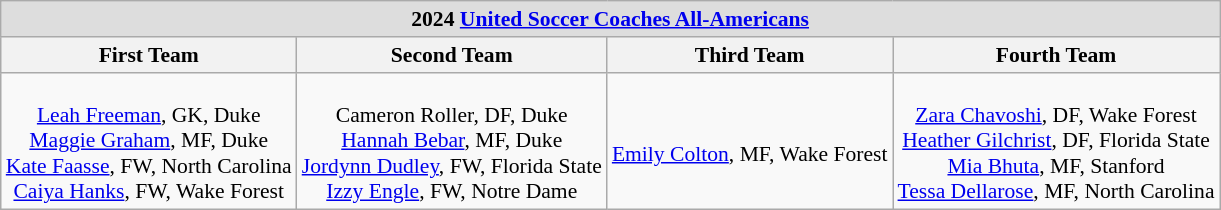<table class="wikitable" style="white-space:nowrap; text-align:center; font-size:90%;">
<tr>
<td colspan="4" style="text-align:center; background:#ddd;"><strong>2024 <a href='#'>United Soccer Coaches All-Americans</a></strong></td>
</tr>
<tr>
<th>First Team</th>
<th>Second Team</th>
<th>Third Team</th>
<th>Fourth Team</th>
</tr>
<tr>
<td align="center"><br><a href='#'>Leah Freeman</a>, GK, Duke<br>
<a href='#'>Maggie Graham</a>, MF, Duke<br>
<a href='#'>Kate Faasse</a>, FW, North Carolina<br>
<a href='#'>Caiya Hanks</a>, FW, Wake Forest</td>
<td align="center"><br>Cameron Roller, DF, Duke<br>
<a href='#'>Hannah Bebar</a>, MF, Duke<br>
<a href='#'>Jordynn Dudley</a>, FW, Florida State<br>
<a href='#'>Izzy Engle</a>, FW, Notre Dame</td>
<td align="center"><br><a href='#'>Emily Colton</a>, MF, Wake Forest</td>
<td align="center"><br><a href='#'>Zara Chavoshi</a>, DF, Wake Forest<br>
<a href='#'>Heather Gilchrist</a>, DF, Florida State<br>
<a href='#'>Mia Bhuta</a>, MF, Stanford<br>
<a href='#'>Tessa Dellarose</a>, MF, North Carolina</td>
</tr>
</table>
